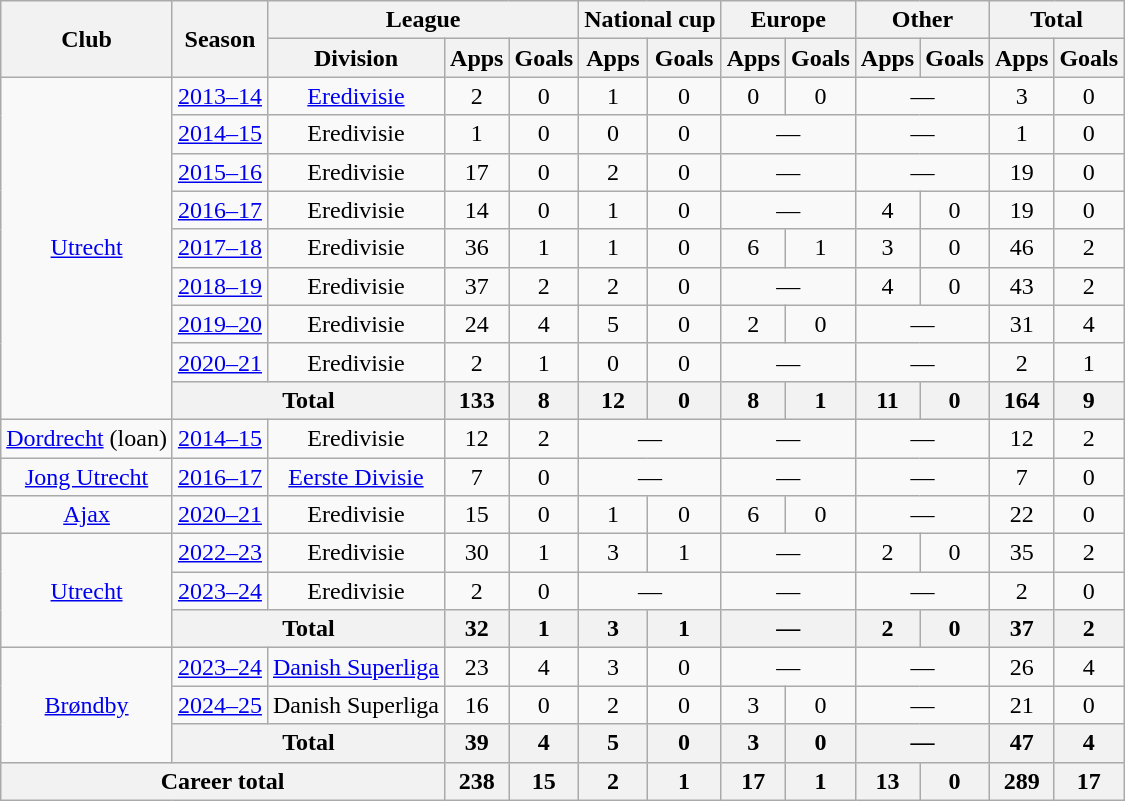<table class="wikitable" style="text-align:center">
<tr>
<th rowspan="2">Club</th>
<th rowspan="2">Season</th>
<th colspan="3">League</th>
<th colspan="2">National cup</th>
<th colspan="2">Europe</th>
<th colspan="2">Other</th>
<th colspan="2">Total</th>
</tr>
<tr>
<th>Division</th>
<th>Apps</th>
<th>Goals</th>
<th>Apps</th>
<th>Goals</th>
<th>Apps</th>
<th>Goals</th>
<th>Apps</th>
<th>Goals</th>
<th>Apps</th>
<th>Goals</th>
</tr>
<tr>
<td rowspan="9"><a href='#'>Utrecht</a></td>
<td><a href='#'>2013–14</a></td>
<td><a href='#'>Eredivisie</a></td>
<td>2</td>
<td>0</td>
<td>1</td>
<td>0</td>
<td>0</td>
<td>0</td>
<td colspan="2">—</td>
<td>3</td>
<td>0</td>
</tr>
<tr>
<td><a href='#'>2014–15</a></td>
<td>Eredivisie</td>
<td>1</td>
<td>0</td>
<td>0</td>
<td>0</td>
<td colspan="2">—</td>
<td colspan="2">—</td>
<td>1</td>
<td>0</td>
</tr>
<tr>
<td><a href='#'>2015–16</a></td>
<td>Eredivisie</td>
<td>17</td>
<td>0</td>
<td>2</td>
<td>0</td>
<td colspan="2">—</td>
<td colspan="2">—</td>
<td>19</td>
<td>0</td>
</tr>
<tr>
<td><a href='#'>2016–17</a></td>
<td>Eredivisie</td>
<td>14</td>
<td>0</td>
<td>1</td>
<td>0</td>
<td colspan="2">—</td>
<td>4</td>
<td>0</td>
<td>19</td>
<td>0</td>
</tr>
<tr>
<td><a href='#'>2017–18</a></td>
<td>Eredivisie</td>
<td>36</td>
<td>1</td>
<td>1</td>
<td>0</td>
<td>6</td>
<td>1</td>
<td>3</td>
<td>0</td>
<td>46</td>
<td>2</td>
</tr>
<tr>
<td><a href='#'>2018–19</a></td>
<td>Eredivisie</td>
<td>37</td>
<td>2</td>
<td>2</td>
<td>0</td>
<td colspan="2">—</td>
<td>4</td>
<td>0</td>
<td>43</td>
<td>2</td>
</tr>
<tr>
<td><a href='#'>2019–20</a></td>
<td>Eredivisie</td>
<td>24</td>
<td>4</td>
<td>5</td>
<td>0</td>
<td>2</td>
<td>0</td>
<td colspan="2">—</td>
<td>31</td>
<td>4</td>
</tr>
<tr>
<td><a href='#'>2020–21</a></td>
<td>Eredivisie</td>
<td>2</td>
<td>1</td>
<td>0</td>
<td>0</td>
<td colspan="2">—</td>
<td colspan="2">—</td>
<td>2</td>
<td>1</td>
</tr>
<tr>
<th colspan="2">Total</th>
<th>133</th>
<th>8</th>
<th>12</th>
<th>0</th>
<th>8</th>
<th>1</th>
<th>11</th>
<th>0</th>
<th>164</th>
<th>9</th>
</tr>
<tr>
<td><a href='#'>Dordrecht</a> (loan)</td>
<td><a href='#'>2014–15</a></td>
<td>Eredivisie</td>
<td>12</td>
<td>2</td>
<td colspan="2">—</td>
<td colspan="2">—</td>
<td colspan="2">—</td>
<td>12</td>
<td>2</td>
</tr>
<tr>
<td><a href='#'>Jong Utrecht</a></td>
<td><a href='#'>2016–17</a></td>
<td><a href='#'>Eerste Divisie</a></td>
<td>7</td>
<td>0</td>
<td colspan="2">—</td>
<td colspan="2">—</td>
<td colspan="2">—</td>
<td>7</td>
<td>0</td>
</tr>
<tr>
<td><a href='#'>Ajax</a></td>
<td><a href='#'>2020–21</a></td>
<td>Eredivisie</td>
<td>15</td>
<td>0</td>
<td>1</td>
<td>0</td>
<td>6</td>
<td>0</td>
<td colspan="2">—</td>
<td>22</td>
<td>0</td>
</tr>
<tr>
<td rowspan="3"><a href='#'>Utrecht</a></td>
<td><a href='#'>2022–23</a></td>
<td>Eredivisie</td>
<td>30</td>
<td>1</td>
<td>3</td>
<td>1</td>
<td colspan="2">—</td>
<td>2</td>
<td>0</td>
<td>35</td>
<td>2</td>
</tr>
<tr>
<td><a href='#'>2023–24</a></td>
<td>Eredivisie</td>
<td>2</td>
<td>0</td>
<td colspan="2">—</td>
<td colspan="2">—</td>
<td colspan="2">—</td>
<td>2</td>
<td>0</td>
</tr>
<tr>
<th colspan="2">Total</th>
<th>32</th>
<th>1</th>
<th>3</th>
<th>1</th>
<th colspan="2">—</th>
<th>2</th>
<th>0</th>
<th>37</th>
<th>2</th>
</tr>
<tr>
<td rowspan="3"><a href='#'>Brøndby</a></td>
<td><a href='#'>2023–24</a></td>
<td><a href='#'>Danish Superliga</a></td>
<td>23</td>
<td>4</td>
<td>3</td>
<td>0</td>
<td colspan="2">—</td>
<td colspan="2">—</td>
<td>26</td>
<td>4</td>
</tr>
<tr>
<td><a href='#'>2024–25</a></td>
<td>Danish Superliga</td>
<td>16</td>
<td>0</td>
<td>2</td>
<td>0</td>
<td>3</td>
<td>0</td>
<td colspan="2">—</td>
<td>21</td>
<td>0</td>
</tr>
<tr>
<th colspan="2">Total</th>
<th>39</th>
<th>4</th>
<th>5</th>
<th>0</th>
<th>3</th>
<th>0</th>
<th colspan="2">—</th>
<th>47</th>
<th>4</th>
</tr>
<tr>
<th colspan="3">Career total</th>
<th>238</th>
<th>15</th>
<th>2</th>
<th>1</th>
<th>17</th>
<th>1</th>
<th>13</th>
<th>0</th>
<th>289</th>
<th>17</th>
</tr>
</table>
